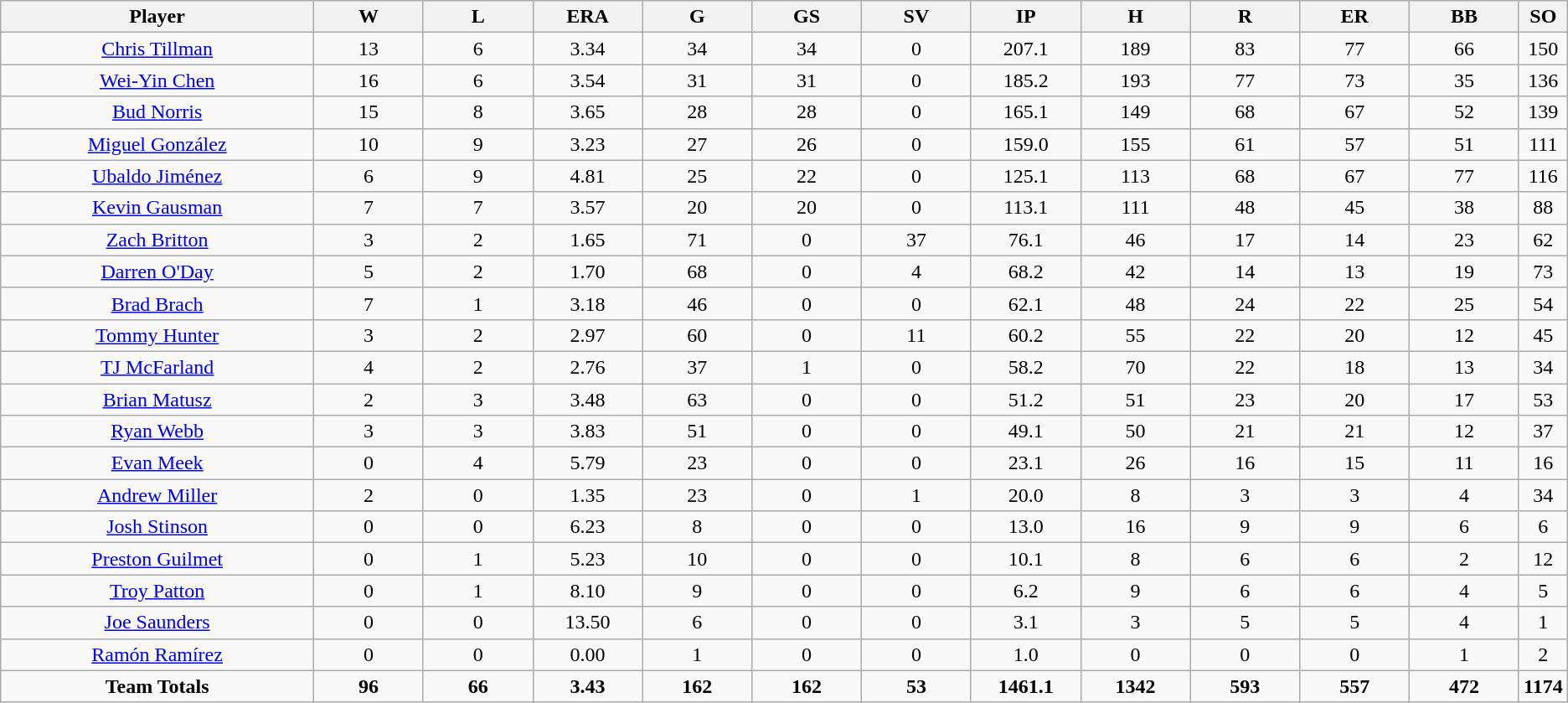<table class=wikitable style="text-align:center">
<tr>
<th bgcolor=#DDDDFF; width="20%">Player</th>
<th bgcolor=#DDDDFF; width="7%">W</th>
<th bgcolor=#DDDDFF; width="7%">L</th>
<th bgcolor=#DDDDFF; width="7%">ERA</th>
<th bgcolor=#DDDDFF; width="7%">G</th>
<th bgcolor=#DDDDFF; width="7%">GS</th>
<th bgcolor=#DDDDFF; width="7%">SV</th>
<th bgcolor=#DDDDFF; width="7%">IP</th>
<th bgcolor=#DDDDFF; width="7%">H</th>
<th bgcolor=#DDDDFF; width="7%">R</th>
<th bgcolor=#DDDDFF; width="7%">ER</th>
<th bgcolor=#DDDDFF; width="7%">BB</th>
<th bgcolor=#DDDDFF; width="7%">SO</th>
</tr>
<tr>
<td><a href='#'>Chris Tillman</a></td>
<td>13</td>
<td>6</td>
<td>3.34</td>
<td>34</td>
<td>34</td>
<td>0</td>
<td>207.1</td>
<td>189</td>
<td>83</td>
<td>77</td>
<td>66</td>
<td>150</td>
</tr>
<tr>
<td><a href='#'>Wei-Yin Chen</a></td>
<td>16</td>
<td>6</td>
<td>3.54</td>
<td>31</td>
<td>31</td>
<td>0</td>
<td>185.2</td>
<td>193</td>
<td>77</td>
<td>73</td>
<td>35</td>
<td>136</td>
</tr>
<tr>
<td><a href='#'>Bud Norris</a></td>
<td>15</td>
<td>8</td>
<td>3.65</td>
<td>28</td>
<td>28</td>
<td>0</td>
<td>165.1</td>
<td>149</td>
<td>68</td>
<td>67</td>
<td>52</td>
<td>139</td>
</tr>
<tr>
<td><a href='#'>Miguel González</a></td>
<td>10</td>
<td>9</td>
<td>3.23</td>
<td>27</td>
<td>26</td>
<td>0</td>
<td>159.0</td>
<td>155</td>
<td>61</td>
<td>57</td>
<td>51</td>
<td>111</td>
</tr>
<tr>
<td><a href='#'>Ubaldo Jiménez</a></td>
<td>6</td>
<td>9</td>
<td>4.81</td>
<td>25</td>
<td>22</td>
<td>0</td>
<td>125.1</td>
<td>113</td>
<td>68</td>
<td>67</td>
<td>77</td>
<td>116</td>
</tr>
<tr>
<td><a href='#'>Kevin Gausman</a></td>
<td>7</td>
<td>7</td>
<td>3.57</td>
<td>20</td>
<td>20</td>
<td>0</td>
<td>113.1</td>
<td>111</td>
<td>48</td>
<td>45</td>
<td>38</td>
<td>88</td>
</tr>
<tr>
<td><a href='#'>Zach Britton</a></td>
<td>3</td>
<td>2</td>
<td>1.65</td>
<td>71</td>
<td>0</td>
<td>37</td>
<td>76.1</td>
<td>46</td>
<td>17</td>
<td>14</td>
<td>23</td>
<td>62</td>
</tr>
<tr>
<td><a href='#'>Darren O'Day</a></td>
<td>5</td>
<td>2</td>
<td>1.70</td>
<td>68</td>
<td>0</td>
<td>4</td>
<td>68.2</td>
<td>42</td>
<td>14</td>
<td>13</td>
<td>19</td>
<td>73</td>
</tr>
<tr>
<td><a href='#'>Brad Brach</a></td>
<td>7</td>
<td>1</td>
<td>3.18</td>
<td>46</td>
<td>0</td>
<td>0</td>
<td>62.1</td>
<td>48</td>
<td>24</td>
<td>22</td>
<td>25</td>
<td>54</td>
</tr>
<tr>
<td><a href='#'>Tommy Hunter</a></td>
<td>3</td>
<td>2</td>
<td>2.97</td>
<td>60</td>
<td>0</td>
<td>11</td>
<td>60.2</td>
<td>55</td>
<td>22</td>
<td>20</td>
<td>12</td>
<td>45</td>
</tr>
<tr>
<td><a href='#'>TJ McFarland</a></td>
<td>4</td>
<td>2</td>
<td>2.76</td>
<td>37</td>
<td>1</td>
<td>0</td>
<td>58.2</td>
<td>70</td>
<td>22</td>
<td>18</td>
<td>13</td>
<td>34</td>
</tr>
<tr>
<td><a href='#'>Brian Matusz</a></td>
<td>2</td>
<td>3</td>
<td>3.48</td>
<td>63</td>
<td>0</td>
<td>0</td>
<td>51.2</td>
<td>51</td>
<td>23</td>
<td>20</td>
<td>17</td>
<td>53</td>
</tr>
<tr>
<td><a href='#'>Ryan Webb</a></td>
<td>3</td>
<td>3</td>
<td>3.83</td>
<td>51</td>
<td>0</td>
<td>0</td>
<td>49.1</td>
<td>50</td>
<td>21</td>
<td>21</td>
<td>12</td>
<td>37</td>
</tr>
<tr>
<td><a href='#'>Evan Meek</a></td>
<td>0</td>
<td>4</td>
<td>5.79</td>
<td>23</td>
<td>0</td>
<td>0</td>
<td>23.1</td>
<td>26</td>
<td>16</td>
<td>15</td>
<td>11</td>
<td>16</td>
</tr>
<tr>
<td><a href='#'>Andrew Miller</a></td>
<td>2</td>
<td>0</td>
<td>1.35</td>
<td>23</td>
<td>0</td>
<td>1</td>
<td>20.0</td>
<td>8</td>
<td>3</td>
<td>3</td>
<td>4</td>
<td>34</td>
</tr>
<tr>
<td><a href='#'>Josh Stinson</a></td>
<td>0</td>
<td>0</td>
<td>6.23</td>
<td>8</td>
<td>0</td>
<td>0</td>
<td>13.0</td>
<td>16</td>
<td>9</td>
<td>9</td>
<td>6</td>
<td>6</td>
</tr>
<tr>
<td><a href='#'>Preston Guilmet</a></td>
<td>0</td>
<td>1</td>
<td>5.23</td>
<td>10</td>
<td>0</td>
<td>0</td>
<td>10.1</td>
<td>8</td>
<td>6</td>
<td>6</td>
<td>2</td>
<td>12</td>
</tr>
<tr>
<td><a href='#'>Troy Patton</a></td>
<td>0</td>
<td>1</td>
<td>8.10</td>
<td>9</td>
<td>0</td>
<td>0</td>
<td>6.2</td>
<td>9</td>
<td>6</td>
<td>6</td>
<td>4</td>
<td>5</td>
</tr>
<tr>
<td><a href='#'>Joe Saunders</a></td>
<td>0</td>
<td>0</td>
<td>13.50</td>
<td>6</td>
<td>0</td>
<td>0</td>
<td>3.1</td>
<td>3</td>
<td>5</td>
<td>5</td>
<td>4</td>
<td>1</td>
</tr>
<tr>
<td><a href='#'>Ramón Ramírez</a></td>
<td>0</td>
<td>0</td>
<td>0.00</td>
<td>1</td>
<td>0</td>
<td>0</td>
<td>1.0</td>
<td>0</td>
<td>0</td>
<td>0</td>
<td>1</td>
<td>2</td>
</tr>
<tr>
<td><strong>Team Totals</strong></td>
<td><strong>96</strong></td>
<td><strong>66</strong></td>
<td><strong>3.43</strong></td>
<td><strong>162</strong></td>
<td><strong>162</strong></td>
<td><strong>53</strong></td>
<td><strong>1461.1</strong></td>
<td><strong>1342</strong></td>
<td><strong>593</strong></td>
<td><strong>557</strong></td>
<td><strong>472</strong></td>
<td><strong>1174</strong></td>
</tr>
</table>
